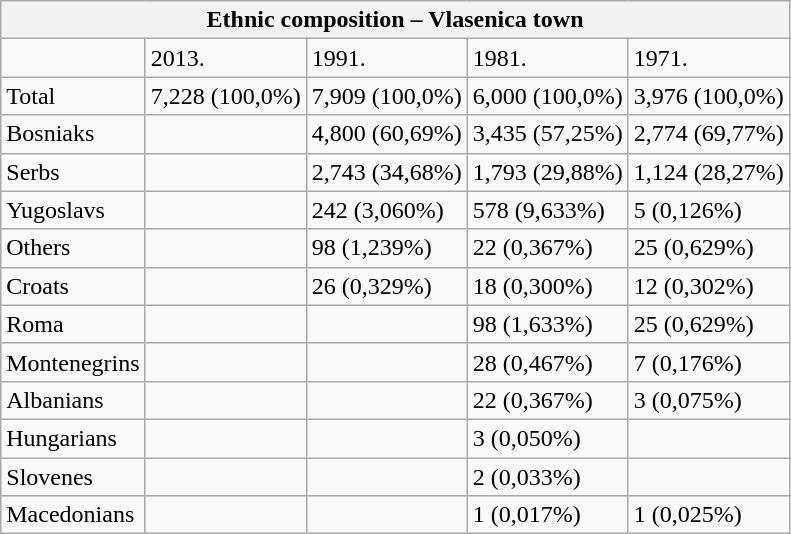<table class="wikitable">
<tr>
<th colspan="8">Ethnic composition – Vlasenica town</th>
</tr>
<tr>
<td></td>
<td>2013.</td>
<td>1991.</td>
<td>1981.</td>
<td>1971.</td>
</tr>
<tr>
<td>Total</td>
<td>7,228 (100,0%)</td>
<td>7,909 (100,0%)</td>
<td>6,000 (100,0%)</td>
<td>3,976 (100,0%)</td>
</tr>
<tr>
<td>Bosniaks</td>
<td></td>
<td>4,800 (60,69%)</td>
<td>3,435 (57,25%)</td>
<td>2,774 (69,77%)</td>
</tr>
<tr>
<td>Serbs</td>
<td></td>
<td>2,743 (34,68%)</td>
<td>1,793 (29,88%)</td>
<td>1,124 (28,27%)</td>
</tr>
<tr>
<td>Yugoslavs</td>
<td></td>
<td>242 (3,060%)</td>
<td>578 (9,633%)</td>
<td>5 (0,126%)</td>
</tr>
<tr>
<td>Others</td>
<td></td>
<td>98 (1,239%)</td>
<td>22 (0,367%)</td>
<td>25 (0,629%)</td>
</tr>
<tr>
<td>Croats</td>
<td></td>
<td>26 (0,329%)</td>
<td>18 (0,300%)</td>
<td>12 (0,302%)</td>
</tr>
<tr>
<td>Roma</td>
<td></td>
<td></td>
<td>98 (1,633%)</td>
<td>25 (0,629%)</td>
</tr>
<tr>
<td>Montenegrins</td>
<td></td>
<td></td>
<td>28 (0,467%)</td>
<td>7 (0,176%)</td>
</tr>
<tr>
<td>Albanians</td>
<td></td>
<td></td>
<td>22 (0,367%)</td>
<td>3 (0,075%)</td>
</tr>
<tr>
<td>Hungarians</td>
<td></td>
<td></td>
<td>3 (0,050%)</td>
<td></td>
</tr>
<tr>
<td>Slovenes</td>
<td></td>
<td></td>
<td>2 (0,033%)</td>
<td></td>
</tr>
<tr>
<td>Macedonians</td>
<td></td>
<td></td>
<td>1 (0,017%)</td>
<td>1 (0,025%)</td>
</tr>
</table>
